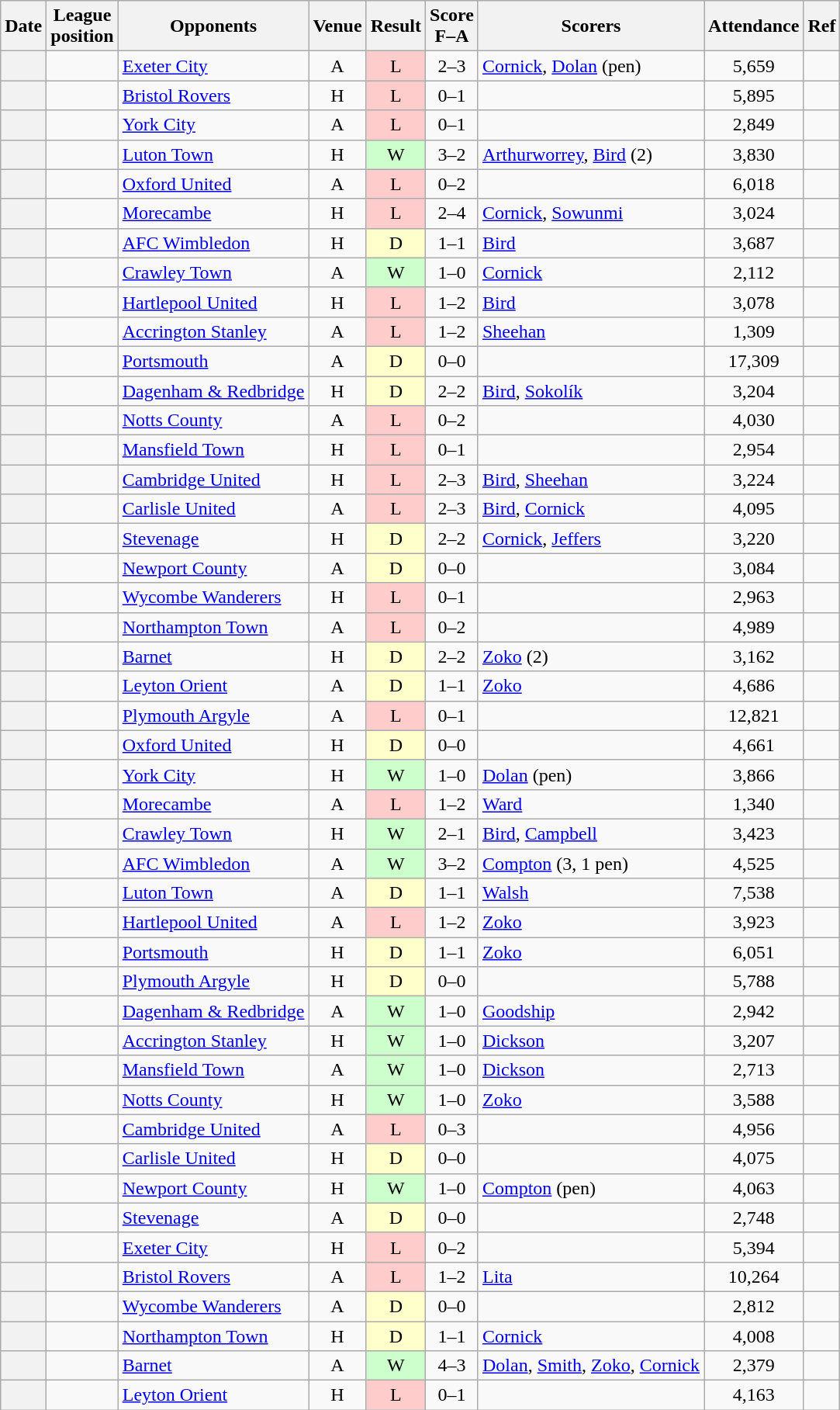<table class="wikitable plainrowheaders sortable" style="text-align:center">
<tr>
<th scope="col">Date</th>
<th scope="col">League<br>position</th>
<th scope="col">Opponents</th>
<th scope="col">Venue</th>
<th scope="col">Result</th>
<th scope="col">Score<br>F–A</th>
<th scope="col" class="unsortable">Scorers</th>
<th scope="col">Attendance</th>
<th scope="col" class="unsortable">Ref</th>
</tr>
<tr>
<th scope="row"></th>
<td></td>
<td align="left"><a href='#'>Exeter City</a></td>
<td>A</td>
<td style="background-color:#FFCCCC">L</td>
<td>2–3</td>
<td align="left"><a href='#'>Cornick</a>, <a href='#'>Dolan</a> (pen)</td>
<td>5,659</td>
<td></td>
</tr>
<tr>
<th scope="row"></th>
<td></td>
<td align="left"><a href='#'>Bristol Rovers</a></td>
<td>H</td>
<td style="background-color:#FFCCCC">L</td>
<td>0–1</td>
<td align="left"></td>
<td>5,895</td>
<td></td>
</tr>
<tr>
<th scope="row"></th>
<td></td>
<td align="left"><a href='#'>York City</a></td>
<td>A</td>
<td style="background-color:#FFCCCC">L</td>
<td>0–1</td>
<td align="left"></td>
<td>2,849</td>
<td></td>
</tr>
<tr>
<th scope="row"></th>
<td></td>
<td align="left"><a href='#'>Luton Town</a></td>
<td>H</td>
<td style="background-color:#CCFFCC">W</td>
<td>3–2</td>
<td align="left"><a href='#'>Arthurworrey</a>, <a href='#'>Bird</a> (2)</td>
<td>3,830</td>
<td></td>
</tr>
<tr>
<th scope="row"></th>
<td></td>
<td align="left"><a href='#'>Oxford United</a></td>
<td>A</td>
<td style="background-color:#FFCCCC">L</td>
<td>0–2</td>
<td align="left"></td>
<td>6,018</td>
<td></td>
</tr>
<tr>
<th scope="row"></th>
<td></td>
<td align="left"><a href='#'>Morecambe</a></td>
<td>H</td>
<td style="background-color:#FFCCCC">L</td>
<td>2–4</td>
<td align="left"><a href='#'>Cornick</a>, <a href='#'>Sowunmi</a></td>
<td>3,024</td>
<td></td>
</tr>
<tr>
<th scope="row"></th>
<td></td>
<td align="left"><a href='#'>AFC Wimbledon</a></td>
<td>H</td>
<td style="background-color:#FFFFCC">D</td>
<td>1–1</td>
<td align="left"><a href='#'>Bird</a></td>
<td>3,687</td>
<td></td>
</tr>
<tr>
<th scope="row"></th>
<td></td>
<td align="left"><a href='#'>Crawley Town</a></td>
<td>A</td>
<td style="background-color:#CCFFCC">W</td>
<td>1–0</td>
<td align="left"><a href='#'>Cornick</a></td>
<td>2,112</td>
<td></td>
</tr>
<tr>
<th scope="row"></th>
<td></td>
<td align="left"><a href='#'>Hartlepool United</a></td>
<td>H</td>
<td style="background-color:#FFCCCC">L</td>
<td>1–2</td>
<td align="left"><a href='#'>Bird</a></td>
<td>3,078</td>
<td></td>
</tr>
<tr>
<th scope="row"></th>
<td></td>
<td align="left"><a href='#'>Accrington Stanley</a></td>
<td>A</td>
<td style="background-color:#FFCCCC">L</td>
<td>1–2</td>
<td align="left"><a href='#'>Sheehan</a></td>
<td>1,309</td>
<td></td>
</tr>
<tr>
<th scope="row"></th>
<td></td>
<td align="left"><a href='#'>Portsmouth</a></td>
<td>A</td>
<td style="background-color:#FFFFCC">D</td>
<td>0–0</td>
<td align="left"></td>
<td>17,309</td>
<td></td>
</tr>
<tr>
<th scope="row"></th>
<td></td>
<td align="left"><a href='#'>Dagenham & Redbridge</a></td>
<td>H</td>
<td style="background-color:#FFFFCC">D</td>
<td>2–2</td>
<td align="left"><a href='#'>Bird</a>, <a href='#'>Sokolík</a></td>
<td>3,204</td>
<td></td>
</tr>
<tr>
<th scope="row"></th>
<td></td>
<td align="left"><a href='#'>Notts County</a></td>
<td>A</td>
<td style="background-color:#FFCCCC">L</td>
<td>0–2</td>
<td align="left"></td>
<td>4,030</td>
<td></td>
</tr>
<tr>
<th scope="row"></th>
<td></td>
<td align="left"><a href='#'>Mansfield Town</a></td>
<td>H</td>
<td style="background-color:#FFCCCC">L</td>
<td>0–1</td>
<td align="left"></td>
<td>2,954</td>
<td></td>
</tr>
<tr>
<th scope="row"></th>
<td></td>
<td align="left"><a href='#'>Cambridge United</a></td>
<td>H</td>
<td style="background-color:#FFCCCC">L</td>
<td>2–3</td>
<td align="left"><a href='#'>Bird</a>, <a href='#'>Sheehan</a></td>
<td>3,224</td>
<td></td>
</tr>
<tr>
<th scope="row"></th>
<td></td>
<td align="left"><a href='#'>Carlisle United</a></td>
<td>A</td>
<td style="background-color:#FFCCCC">L</td>
<td>2–3</td>
<td align="left"><a href='#'>Bird</a>, <a href='#'>Cornick</a></td>
<td>4,095</td>
<td></td>
</tr>
<tr>
<th scope="row"></th>
<td></td>
<td align="left"><a href='#'>Stevenage</a></td>
<td>H</td>
<td style="background-color:#FFFFCC">D</td>
<td>2–2</td>
<td align="left"><a href='#'>Cornick</a>, <a href='#'>Jeffers</a></td>
<td>3,220</td>
<td></td>
</tr>
<tr>
<th scope="row"></th>
<td></td>
<td align="left"><a href='#'>Newport County</a></td>
<td>A</td>
<td style="background-color:#FFFFCC">D</td>
<td>0–0</td>
<td align="left"></td>
<td>3,084</td>
<td></td>
</tr>
<tr>
<th scope="row"></th>
<td></td>
<td align="left"><a href='#'>Wycombe Wanderers</a></td>
<td>H</td>
<td style="background-color:#FFCCCC">L</td>
<td>0–1</td>
<td align="left"></td>
<td>2,963</td>
<td></td>
</tr>
<tr>
<th scope="row"></th>
<td></td>
<td align="left"><a href='#'>Northampton Town</a></td>
<td>A</td>
<td style="background-color:#FFCCCC">L</td>
<td>0–2</td>
<td align="left"></td>
<td>4,989</td>
<td></td>
</tr>
<tr>
<th scope="row"></th>
<td></td>
<td align="left"><a href='#'>Barnet</a></td>
<td>H</td>
<td style="background-color:#FFFFCC">D</td>
<td>2–2</td>
<td align="left"><a href='#'>Zoko</a> (2)</td>
<td>3,162</td>
<td></td>
</tr>
<tr>
<th scope="row"></th>
<td></td>
<td align="left"><a href='#'>Leyton Orient</a></td>
<td>A</td>
<td style="background-color:#FFFFCC">D</td>
<td>1–1</td>
<td align="left"><a href='#'>Zoko</a></td>
<td>4,686</td>
<td></td>
</tr>
<tr>
<th scope="row"></th>
<td></td>
<td align="left"><a href='#'>Plymouth Argyle</a></td>
<td>A</td>
<td style="background-color:#FFCCCC">L</td>
<td>0–1</td>
<td align="left"></td>
<td>12,821</td>
<td></td>
</tr>
<tr>
<th scope="row"></th>
<td></td>
<td align="left"><a href='#'>Oxford United</a></td>
<td>H</td>
<td style="background-color:#FFFFCC">D</td>
<td>0–0</td>
<td align="left"></td>
<td>4,661</td>
<td></td>
</tr>
<tr>
<th scope="row"></th>
<td></td>
<td align="left"><a href='#'>York City</a></td>
<td>H</td>
<td style="background-color:#CCFFCC">W</td>
<td>1–0</td>
<td align="left"><a href='#'>Dolan</a> (pen)</td>
<td>3,866</td>
<td></td>
</tr>
<tr>
<th scope="row"></th>
<td></td>
<td align="left"><a href='#'>Morecambe</a></td>
<td>A</td>
<td style="background-color:#FFCCCC">L</td>
<td>1–2</td>
<td align="left"><a href='#'>Ward</a></td>
<td>1,340</td>
<td></td>
</tr>
<tr>
<th scope="row"></th>
<td></td>
<td align="left"><a href='#'>Crawley Town</a></td>
<td>H</td>
<td style="background-color:#CCFFCC">W</td>
<td>2–1</td>
<td align="left"><a href='#'>Bird</a>, <a href='#'>Campbell</a></td>
<td>3,423</td>
<td></td>
</tr>
<tr>
<th scope="row"></th>
<td></td>
<td align="left"><a href='#'>AFC Wimbledon</a></td>
<td>A</td>
<td style="background-color:#CCFFCC">W</td>
<td>3–2</td>
<td align="left"><a href='#'>Compton</a> (3, 1 pen)</td>
<td>4,525</td>
<td></td>
</tr>
<tr>
<th scope="row"></th>
<td></td>
<td align="left"><a href='#'>Luton Town</a></td>
<td>A</td>
<td style="background-color:#FFFFCC">D</td>
<td>1–1</td>
<td align="left"><a href='#'>Walsh</a></td>
<td>7,538</td>
<td></td>
</tr>
<tr>
<th scope="row"></th>
<td></td>
<td align="left"><a href='#'>Hartlepool United</a></td>
<td>A</td>
<td style="background-color:#FFCCCC">L</td>
<td>1–2</td>
<td align="left"><a href='#'>Zoko</a></td>
<td>3,923</td>
<td></td>
</tr>
<tr>
<th scope="row"></th>
<td></td>
<td align="left"><a href='#'>Portsmouth</a></td>
<td>H</td>
<td style="background-color:#FFFFCC">D</td>
<td>1–1</td>
<td align="left"><a href='#'>Zoko</a></td>
<td>6,051</td>
<td></td>
</tr>
<tr>
<th scope="row"></th>
<td></td>
<td align="left"><a href='#'>Plymouth Argyle</a></td>
<td>H</td>
<td style="background-color:#FFFFCC">D</td>
<td>0–0</td>
<td align="left"></td>
<td>5,788</td>
<td></td>
</tr>
<tr>
<th scope="row"></th>
<td></td>
<td align="left"><a href='#'>Dagenham & Redbridge</a></td>
<td>A</td>
<td style="background-color:#CCFFCC">W</td>
<td>1–0</td>
<td align="left"><a href='#'>Goodship</a></td>
<td>2,942</td>
<td></td>
</tr>
<tr>
<th scope="row"></th>
<td></td>
<td align="left"><a href='#'>Accrington Stanley</a></td>
<td>H</td>
<td style="background-color:#CCFFCC">W</td>
<td>1–0</td>
<td align="left"><a href='#'>Dickson</a></td>
<td>3,207</td>
<td></td>
</tr>
<tr>
<th scope="row"></th>
<td></td>
<td align="left"><a href='#'>Mansfield Town</a></td>
<td>A</td>
<td style="background-color:#CCFFCC">W</td>
<td>1–0</td>
<td align="left"><a href='#'>Dickson</a></td>
<td>2,713</td>
<td></td>
</tr>
<tr>
<th scope="row"></th>
<td></td>
<td align="left"><a href='#'>Notts County</a></td>
<td>H</td>
<td style="background-color:#CCFFCC">W</td>
<td>1–0</td>
<td align="left"><a href='#'>Zoko</a></td>
<td>3,588</td>
<td></td>
</tr>
<tr>
<th scope="row"></th>
<td></td>
<td align="left"><a href='#'>Cambridge United</a></td>
<td>A</td>
<td style="background-color:#FFCCCC">L</td>
<td>0–3</td>
<td align="left"></td>
<td>4,956</td>
<td></td>
</tr>
<tr>
<th scope="row"></th>
<td></td>
<td align="left"><a href='#'>Carlisle United</a></td>
<td>H</td>
<td style="background-color:#FFFFCC">D</td>
<td>0–0</td>
<td align="left"></td>
<td>4,075</td>
<td></td>
</tr>
<tr>
<th scope="row"></th>
<td></td>
<td align="left"><a href='#'>Newport County</a></td>
<td>H</td>
<td style="background-color:#CCFFCC">W</td>
<td>1–0</td>
<td align="left"><a href='#'>Compton</a> (pen)</td>
<td>4,063</td>
<td></td>
</tr>
<tr>
<th scope="row"></th>
<td></td>
<td align="left"><a href='#'>Stevenage</a></td>
<td>A</td>
<td style="background-color:#FFFFCC">D</td>
<td>0–0</td>
<td align="left"></td>
<td>2,748</td>
<td></td>
</tr>
<tr>
<th scope="row"></th>
<td></td>
<td align="left"><a href='#'>Exeter City</a></td>
<td>H</td>
<td style="background-color:#FFCCCC">L</td>
<td>0–2</td>
<td align="left"></td>
<td>5,394</td>
<td></td>
</tr>
<tr>
<th scope="row"></th>
<td></td>
<td align="left"><a href='#'>Bristol Rovers</a></td>
<td>A</td>
<td style="background-color:#FFCCCC">L</td>
<td>1–2</td>
<td align="left"><a href='#'>Lita</a></td>
<td>10,264</td>
<td></td>
</tr>
<tr>
<th scope="row"></th>
<td></td>
<td align="left"><a href='#'>Wycombe Wanderers</a></td>
<td>A</td>
<td style="background-color:#FFFFCC">D</td>
<td>0–0</td>
<td align="left"></td>
<td>2,812</td>
<td></td>
</tr>
<tr>
<th scope="row"></th>
<td></td>
<td align="left"><a href='#'>Northampton Town</a></td>
<td>H</td>
<td style="background-color:#FFFFCC">D</td>
<td>1–1</td>
<td align="left"><a href='#'>Cornick</a></td>
<td>4,008</td>
<td></td>
</tr>
<tr>
<th scope="row"></th>
<td></td>
<td align="left"><a href='#'>Barnet</a></td>
<td>A</td>
<td style="background-color:#CCFFCC">W</td>
<td>4–3</td>
<td align="left"><a href='#'>Dolan</a>, <a href='#'>Smith</a>, <a href='#'>Zoko</a>, <a href='#'>Cornick</a></td>
<td>2,379</td>
<td></td>
</tr>
<tr>
<th scope="row"></th>
<td></td>
<td align="left"><a href='#'>Leyton Orient</a></td>
<td>H</td>
<td style="background-color:#FFCCCC">L</td>
<td>0–1</td>
<td align="left"></td>
<td>4,163</td>
<td></td>
</tr>
</table>
